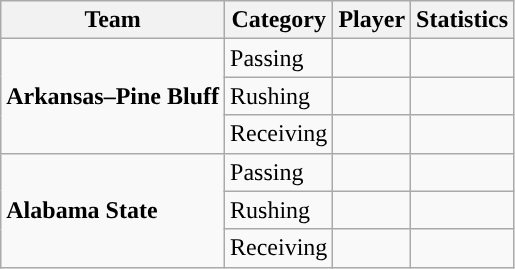<table class="wikitable" style="float: left;">
<tr>
<th>Team</th>
<th>Category</th>
<th>Player</th>
<th>Statistics</th>
</tr>
<tr>
<td rowspan=3><strong>Arkansas–Pine Bluff</strong></td>
<td>Passing</td>
<td> </td>
<td> </td>
</tr>
<tr>
<td>Rushing</td>
<td> </td>
<td> </td>
</tr>
<tr>
<td>Receiving</td>
<td> </td>
<td> </td>
</tr>
<tr>
<td rowspan=3><strong>Alabama State</strong></td>
<td>Passing</td>
<td> </td>
<td> </td>
</tr>
<tr>
<td>Rushing</td>
<td> </td>
<td> </td>
</tr>
<tr>
<td>Receiving</td>
<td> </td>
<td> </td>
</tr>
</table>
